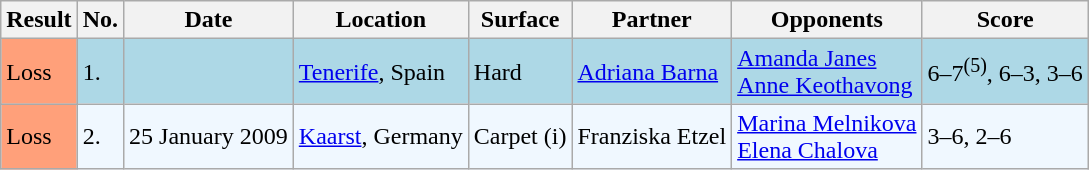<table class="sortable wikitable">
<tr>
<th>Result</th>
<th>No.</th>
<th>Date</th>
<th>Location</th>
<th>Surface</th>
<th>Partner</th>
<th>Opponents</th>
<th class="unsortable">Score</th>
</tr>
<tr style="background:lightblue;">
<td bgcolor="FFA07A">Loss</td>
<td>1.</td>
<td></td>
<td><a href='#'>Tenerife</a>, Spain</td>
<td>Hard</td>
<td> <a href='#'>Adriana Barna</a></td>
<td> <a href='#'>Amanda Janes</a> <br>  <a href='#'>Anne Keothavong</a></td>
<td>6–7<sup>(5)</sup>, 6–3, 3–6</td>
</tr>
<tr style="background:#f0f8ff;">
<td bgcolor="FFA07A">Loss</td>
<td>2.</td>
<td>25 January 2009</td>
<td><a href='#'>Kaarst</a>, Germany</td>
<td>Carpet (i)</td>
<td> Franziska Etzel</td>
<td> <a href='#'>Marina Melnikova</a> <br>  <a href='#'>Elena Chalova</a></td>
<td>3–6, 2–6</td>
</tr>
</table>
